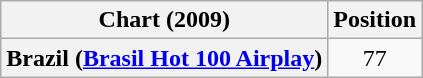<table class="wikitable plainrowheaders" style="text-align:center">
<tr>
<th scope="col">Chart (2009)</th>
<th scope="col">Position</th>
</tr>
<tr>
<th scope="row">Brazil (<a href='#'>Brasil Hot 100 Airplay</a>)</th>
<td>77</td>
</tr>
</table>
